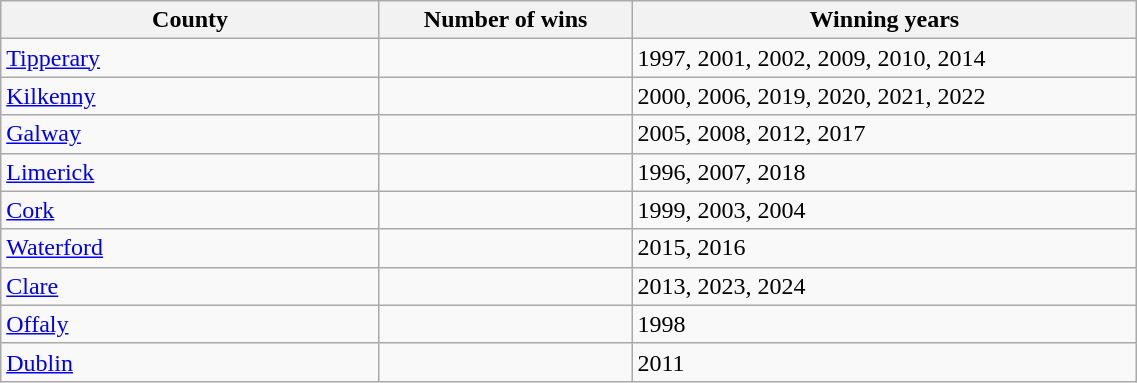<table class="wikitable" style="width:60%">
<tr>
<th Width=15%>County</th>
<th Width=10%>Number of wins</th>
<th Width=20%>Winning years</th>
</tr>
<tr>
<td> <a href='#'>Tipperary</a></td>
<td></td>
<td>1997, 2001, 2002, 2009, 2010, 2014</td>
</tr>
<tr>
<td> <a href='#'>Kilkenny</a></td>
<td></td>
<td>2000, 2006, 2019, 2020, 2021, 2022</td>
</tr>
<tr>
<td> <a href='#'>Galway</a></td>
<td></td>
<td>2005, 2008, 2012, 2017</td>
</tr>
<tr>
<td> <a href='#'>Limerick</a></td>
<td></td>
<td>1996, 2007, 2018</td>
</tr>
<tr>
<td> <a href='#'>Cork</a></td>
<td></td>
<td>1999, 2003, 2004</td>
</tr>
<tr>
<td> <a href='#'>Waterford</a></td>
<td></td>
<td>2015, 2016</td>
</tr>
<tr>
<td> <a href='#'>Clare</a></td>
<td></td>
<td>2013, 2023, 2024</td>
</tr>
<tr>
<td> <a href='#'>Offaly</a></td>
<td></td>
<td>1998</td>
</tr>
<tr>
<td> <a href='#'>Dublin</a></td>
<td></td>
<td>2011</td>
</tr>
</table>
